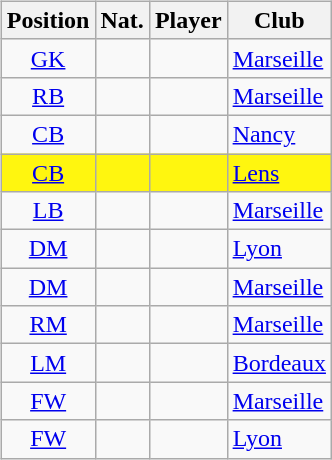<table style="width:100%;">
<tr>
<td width="50%"><br><table class="sortable wikitable" style="text-align: center;">
<tr>
<th>Position</th>
<th>Nat.</th>
<th>Player</th>
<th>Club</th>
</tr>
<tr>
<td><a href='#'>GK</a></td>
<td></td>
<td align=left></td>
<td align=left><a href='#'>Marseille</a></td>
</tr>
<tr>
<td><a href='#'>RB</a></td>
<td></td>
<td align=left></td>
<td align=left><a href='#'>Marseille</a></td>
</tr>
<tr>
<td><a href='#'>CB</a></td>
<td></td>
<td align=left></td>
<td align=left><a href='#'>Nancy</a></td>
</tr>
<tr bgcolor=#FFF60F>
<td><a href='#'>CB</a></td>
<td></td>
<td align=left></td>
<td align=left><a href='#'>Lens</a></td>
</tr>
<tr>
<td><a href='#'>LB</a></td>
<td></td>
<td align=left></td>
<td align=left><a href='#'>Marseille</a></td>
</tr>
<tr>
<td><a href='#'>DM</a></td>
<td></td>
<td align=left></td>
<td align=left><a href='#'>Lyon</a></td>
</tr>
<tr>
<td><a href='#'>DM</a></td>
<td></td>
<td align=left></td>
<td align=left><a href='#'>Marseille</a></td>
</tr>
<tr>
<td><a href='#'>RM</a></td>
<td></td>
<td align=left></td>
<td align=left><a href='#'>Marseille</a></td>
</tr>
<tr>
<td><a href='#'>LM</a></td>
<td></td>
<td align=left></td>
<td align=left><a href='#'>Bordeaux</a></td>
</tr>
<tr>
<td><a href='#'>FW</a></td>
<td></td>
<td align=left></td>
<td align=left><a href='#'>Marseille</a></td>
</tr>
<tr>
<td><a href='#'>FW</a></td>
<td></td>
<td align=left></td>
<td align=left><a href='#'>Lyon</a></td>
</tr>
</table>
</td>
<td width="50%"><br><div>












</div></td>
</tr>
</table>
